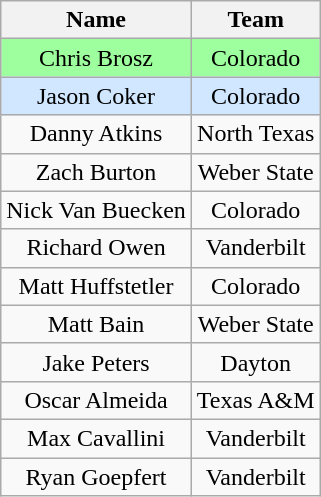<table class="wikitable" style="text-align:center">
<tr>
<th>Name</th>
<th>Team</th>
</tr>
<tr bgcolor="#9eff9e">
<td>Chris Brosz</td>
<td>Colorado</td>
</tr>
<tr style="background:#d0e7ff">
<td>Jason Coker</td>
<td>Colorado</td>
</tr>
<tr>
<td>Danny Atkins</td>
<td>North Texas</td>
</tr>
<tr>
<td>Zach Burton</td>
<td>Weber State</td>
</tr>
<tr>
<td>Nick Van Buecken</td>
<td>Colorado</td>
</tr>
<tr>
<td>Richard Owen</td>
<td>Vanderbilt</td>
</tr>
<tr>
<td>Matt Huffstetler</td>
<td>Colorado</td>
</tr>
<tr>
<td>Matt Bain</td>
<td>Weber State</td>
</tr>
<tr>
<td>Jake Peters</td>
<td>Dayton</td>
</tr>
<tr>
<td>Oscar Almeida</td>
<td>Texas A&M</td>
</tr>
<tr>
<td>Max Cavallini</td>
<td>Vanderbilt</td>
</tr>
<tr>
<td>Ryan Goepfert</td>
<td>Vanderbilt</td>
</tr>
</table>
